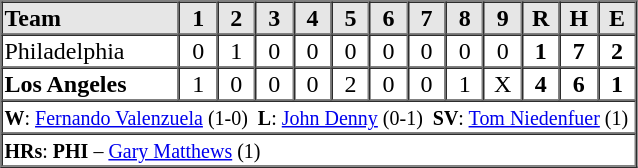<table border=1 cellspacing=0 width=425 style="margin-left:3em;">
<tr style="text-align:center; background-color:#e6e6e6;">
<th align=left width=28%>Team</th>
<th width=6%>1</th>
<th width=6%>2</th>
<th width=6%>3</th>
<th width=6%>4</th>
<th width=6%>5</th>
<th width=6%>6</th>
<th width=6%>7</th>
<th width=6%>8</th>
<th width=6%>9</th>
<th width=6%>R</th>
<th width=6%>H</th>
<th width=6%>E</th>
</tr>
<tr style="text-align:center;">
<td align=left>Philadelphia</td>
<td>0</td>
<td>1</td>
<td>0</td>
<td>0</td>
<td>0</td>
<td>0</td>
<td>0</td>
<td>0</td>
<td>0</td>
<td><strong>1</strong></td>
<td><strong>7</strong></td>
<td><strong>2</strong></td>
</tr>
<tr style="text-align:center;">
<td align=left><strong>Los Angeles</strong></td>
<td>1</td>
<td>0</td>
<td>0</td>
<td>0</td>
<td>2</td>
<td>0</td>
<td>0</td>
<td>1</td>
<td>X</td>
<td><strong>4</strong></td>
<td><strong>6</strong></td>
<td><strong>1</strong></td>
</tr>
<tr style="text-align:left;">
<td colspan=13><small><strong>W</strong>: <a href='#'>Fernando Valenzuela</a> (1-0)  <strong>L</strong>: <a href='#'>John Denny</a> (0-1)  <strong>SV</strong>: <a href='#'>Tom Niedenfuer</a> (1)</small></td>
</tr>
<tr style="text-align:left;">
<td colspan=13><small><strong>HRs</strong>: <strong>PHI</strong> – <a href='#'>Gary Matthews</a> (1)</small></td>
</tr>
</table>
